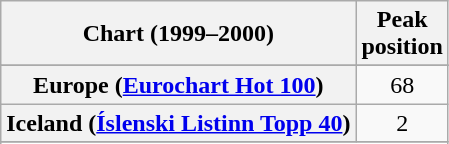<table class="wikitable sortable plainrowheaders" style="text-align:center">
<tr>
<th scope="col">Chart (1999–2000)</th>
<th scope="col">Peak<br>position</th>
</tr>
<tr>
</tr>
<tr>
<th scope="row">Europe (<a href='#'>Eurochart Hot 100</a>)</th>
<td>68</td>
</tr>
<tr>
<th scope="row">Iceland (<a href='#'>Íslenski Listinn Topp 40</a>)</th>
<td>2</td>
</tr>
<tr>
</tr>
<tr>
</tr>
<tr>
</tr>
<tr>
</tr>
</table>
